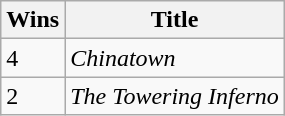<table class="wikitable">
<tr>
<th>Wins</th>
<th>Title</th>
</tr>
<tr>
<td>4</td>
<td><em>Chinatown</em></td>
</tr>
<tr>
<td>2</td>
<td><em>The Towering Inferno</em></td>
</tr>
</table>
